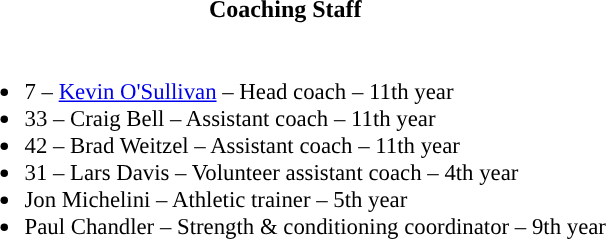<table class="toccolours">
<tr>
<th colspan=9>Coaching Staff</th>
</tr>
<tr>
<td style="text-align: left;font-size: 95%;" valign="top"><br><ul><li>7 – <a href='#'>Kevin O'Sullivan</a> – Head coach – 11th year</li><li>33 – Craig Bell – Assistant coach – 11th year</li><li>42 – Brad Weitzel – Assistant coach – 11th year</li><li>31 – Lars Davis – Volunteer assistant coach – 4th year</li><li>Jon Michelini – Athletic trainer – 5th year</li><li>Paul Chandler – Strength & conditioning coordinator – 9th year</li></ul></td>
</tr>
</table>
